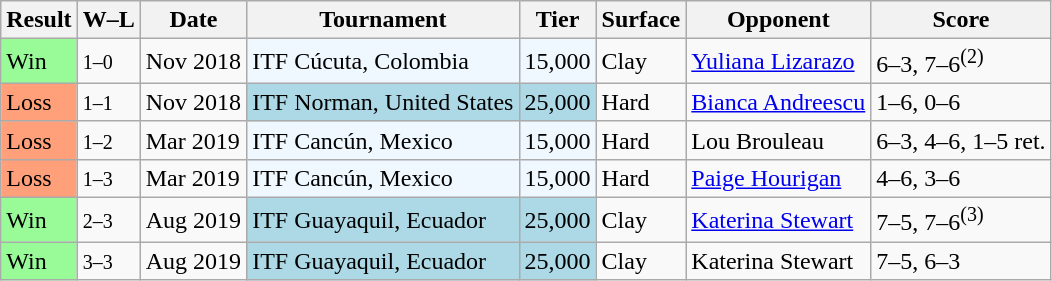<table class="sortable wikitable">
<tr>
<th>Result</th>
<th class="unsortable">W–L</th>
<th>Date</th>
<th>Tournament</th>
<th>Tier</th>
<th>Surface</th>
<th>Opponent</th>
<th class="unsortable">Score</th>
</tr>
<tr>
<td style="background:#98fb98;">Win</td>
<td><small>1–0</small></td>
<td>Nov 2018</td>
<td style="background:#f0f8ff;">ITF Cúcuta, Colombia</td>
<td style="background:#f0f8ff;">15,000</td>
<td>Clay</td>
<td> <a href='#'>Yuliana Lizarazo</a></td>
<td>6–3, 7–6<sup>(2)</sup></td>
</tr>
<tr>
<td style="background:#ffa07a;">Loss</td>
<td><small>1–1</small></td>
<td>Nov 2018</td>
<td style="background:lightblue;">ITF Norman, United States</td>
<td style="background:lightblue;">25,000</td>
<td>Hard</td>
<td> <a href='#'>Bianca Andreescu</a></td>
<td>1–6, 0–6</td>
</tr>
<tr>
<td style="background:#ffa07a;">Loss</td>
<td><small>1–2</small></td>
<td>Mar 2019</td>
<td style="background:#f0f8ff;">ITF Cancún, Mexico</td>
<td style="background:#f0f8ff;">15,000</td>
<td>Hard</td>
<td> Lou Brouleau</td>
<td>6–3, 4–6, 1–5 ret.</td>
</tr>
<tr>
<td style="background:#ffa07a;">Loss</td>
<td><small>1–3</small></td>
<td>Mar 2019</td>
<td style="background:#f0f8ff;">ITF Cancún, Mexico</td>
<td style="background:#f0f8ff;">15,000</td>
<td>Hard</td>
<td> <a href='#'>Paige Hourigan</a></td>
<td>4–6, 3–6</td>
</tr>
<tr>
<td style="background:#98fb98;">Win</td>
<td><small>2–3</small></td>
<td>Aug 2019</td>
<td style="background:lightblue;">ITF Guayaquil, Ecuador</td>
<td style="background:lightblue;">25,000</td>
<td>Clay</td>
<td> <a href='#'>Katerina Stewart</a></td>
<td>7–5, 7–6<sup>(3)</sup></td>
</tr>
<tr>
<td style="background:#98fb98;">Win</td>
<td><small>3–3</small></td>
<td>Aug 2019</td>
<td style="background:lightblue;">ITF Guayaquil, Ecuador</td>
<td style="background:lightblue;">25,000</td>
<td>Clay</td>
<td> Katerina Stewart</td>
<td>7–5, 6–3</td>
</tr>
</table>
